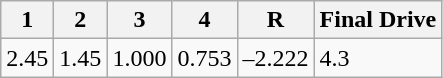<table class="wikitable" border="1">
<tr>
<th>1</th>
<th>2</th>
<th>3</th>
<th>4</th>
<th>R</th>
<th>Final Drive</th>
</tr>
<tr>
<td>2.45</td>
<td>1.45</td>
<td>1.000</td>
<td>0.753</td>
<td>–2.222</td>
<td>4.3</td>
</tr>
</table>
